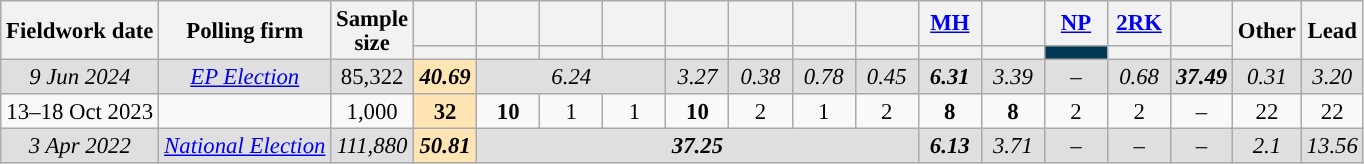<table class="wikitable sortable" style="text-align:center;font-size:95%;line-height:16px;">
<tr>
<th rowspan="2">Fieldwork date</th>
<th rowspan="2">Polling firm</th>
<th rowspan="2">Sample<br>size</th>
<th style="width:35px;"></th>
<th style="width:35px;"></th>
<th style="width:35px;"></th>
<th style="width:35px;"></th>
<th style="width:35px;"></th>
<th style="width:35px;"></th>
<th style="width:35px;"></th>
<th style="width:35px;"></th>
<th style="width:35px;"><a href='#'>MH</a></th>
<th style="width:35px;"></th>
<th style="width:35px;"><a href='#'>NP</a></th>
<th style="width:35px;"><a href='#'>2RK</a></th>
<th></th>
<th rowspan="2">Other</th>
<th rowspan="2">Lead</th>
</tr>
<tr>
<th style="background:"></th>
<th style="background:"></th>
<th style="background:"></th>
<th style="background:"></th>
<th style="background:"></th>
<th style="background:"></th>
<th style="background:"></th>
<th style="background:"></th>
<th style="background:"></th>
<th style="background:"></th>
<th style="background:#023854;"></th>
<th style="background:"></th>
<th style="background:"></th>
</tr>
<tr style="background:#DFDFDF;">
<td><em>9 Jun 2024</em></td>
<td><em><a href='#'>EP Election</a></em></td>
<td>85,322</td>
<td style="background:#FFE5B4"><strong><em>40.69</em></strong></td>
<td colspan="3"><em>6.24</em></td>
<td><em>3.27</em></td>
<td><em>0.38</em></td>
<td><em>0.78</em></td>
<td><em>0.45</em></td>
<td><strong><em>6.31</em></strong></td>
<td><em>3.39</em></td>
<td>–</td>
<td><em>0.68</em></td>
<td><strong><em>37.49</em></strong></td>
<td><em>0.31</em></td>
<td style="background:"><em>3.20</em></td>
</tr>
<tr>
<td data-sort-value="2023-10-18">13–18 Oct 2023</td>
<td></td>
<td>1,000</td>
<td style="background:#FFE5B4"><strong>32</strong></td>
<td><strong>10</strong></td>
<td>1</td>
<td>1</td>
<td><strong>10</strong></td>
<td>2</td>
<td>1</td>
<td>2</td>
<td><strong>8</strong></td>
<td><strong>8</strong></td>
<td>2</td>
<td>2</td>
<td>–</td>
<td>22</td>
<td style="background:">22</td>
</tr>
<tr style="background:#DFDFDF;">
<td data-sort-value="2022-04-03"><em>3 Apr 2022</em></td>
<td><em><a href='#'>National Election</a></em></td>
<td><em>111,880</em></td>
<td style="background:#FFE5B4"><strong><em>50.81</em></strong></td>
<td colspan="7"><strong><em>37.25</em></strong></td>
<td><strong><em>6.13</em></strong></td>
<td><em>3.71</em></td>
<td>–</td>
<td>–</td>
<td>–</td>
<td><em>2.1</em></td>
<td style="background:"><em>13.56</em></td>
</tr>
</table>
